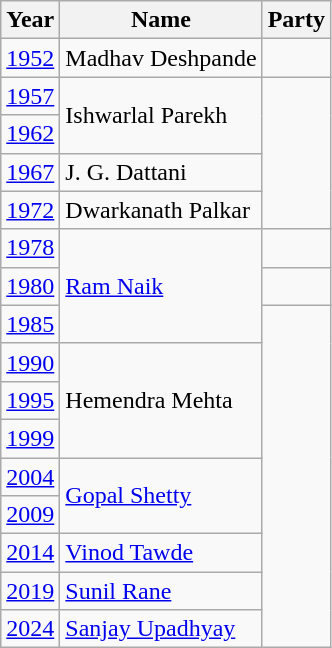<table class="wikitable">
<tr>
<th>Year</th>
<th>Name</th>
<th colspan="2">Party</th>
</tr>
<tr>
<td><a href='#'>1952</a></td>
<td>Madhav Deshpande</td>
<td></td>
</tr>
<tr>
<td><a href='#'>1957</a></td>
<td rowspan="2">Ishwarlal Parekh</td>
</tr>
<tr>
<td><a href='#'>1962</a></td>
</tr>
<tr>
<td><a href='#'>1967</a></td>
<td>J. G. Dattani</td>
</tr>
<tr>
<td><a href='#'>1972</a></td>
<td>Dwarkanath Palkar</td>
</tr>
<tr>
<td><a href='#'>1978</a></td>
<td rowspan="3"><a href='#'>Ram Naik</a></td>
<td></td>
</tr>
<tr>
<td><a href='#'>1980</a></td>
<td></td>
</tr>
<tr>
<td><a href='#'>1985</a></td>
</tr>
<tr>
<td><a href='#'>1990</a></td>
<td rowspan="3">Hemendra Mehta</td>
</tr>
<tr>
<td><a href='#'>1995</a></td>
</tr>
<tr>
<td><a href='#'>1999</a></td>
</tr>
<tr>
<td><a href='#'>2004</a></td>
<td rowspan="2"><a href='#'>Gopal Shetty</a></td>
</tr>
<tr>
<td><a href='#'>2009</a></td>
</tr>
<tr>
<td><a href='#'>2014</a></td>
<td><a href='#'>Vinod Tawde</a></td>
</tr>
<tr>
<td><a href='#'>2019</a></td>
<td><a href='#'>Sunil Rane</a></td>
</tr>
<tr>
<td><a href='#'>2024</a></td>
<td><a href='#'>Sanjay Upadhyay</a></td>
</tr>
</table>
